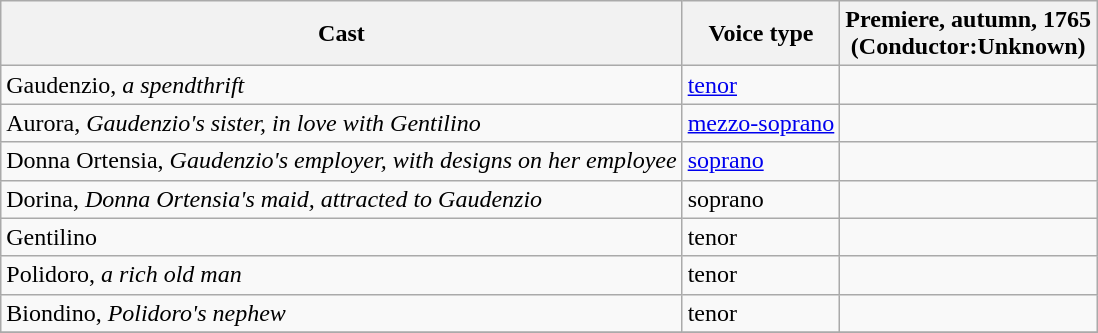<table class="wikitable">
<tr>
<th>Cast</th>
<th>Voice type</th>
<th>Premiere, autumn, 1765<br>(Conductor:Unknown)</th>
</tr>
<tr>
<td>Gaudenzio, <em>a spendthrift</em></td>
<td><a href='#'>tenor</a></td>
<td></td>
</tr>
<tr>
<td>Aurora, <em>Gaudenzio's sister, in love with Gentilino</em></td>
<td><a href='#'>mezzo-soprano</a></td>
<td></td>
</tr>
<tr>
<td>Donna Ortensia, <em>Gaudenzio's employer, with designs on her employee</em></td>
<td><a href='#'>soprano</a></td>
<td></td>
</tr>
<tr>
<td>Dorina, <em>Donna Ortensia's maid, attracted to Gaudenzio</em></td>
<td>soprano</td>
<td></td>
</tr>
<tr>
<td>Gentilino</td>
<td>tenor</td>
<td></td>
</tr>
<tr>
<td>Polidoro, <em>a rich old man</em></td>
<td>tenor</td>
<td></td>
</tr>
<tr>
<td>Biondino, <em>Polidoro's nephew</em></td>
<td>tenor</td>
<td></td>
</tr>
<tr>
</tr>
</table>
